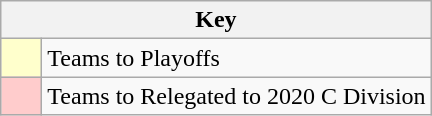<table class="wikitable" style="text-align: center;">
<tr>
<th colspan=2>Key</th>
</tr>
<tr>
<td style="background:#ffffcc; width:20px;"></td>
<td align=left>Teams to Playoffs</td>
</tr>
<tr>
<td style="background:#ffcccc; width:20px;"></td>
<td align=left>Teams to Relegated to 2020 C Division</td>
</tr>
</table>
